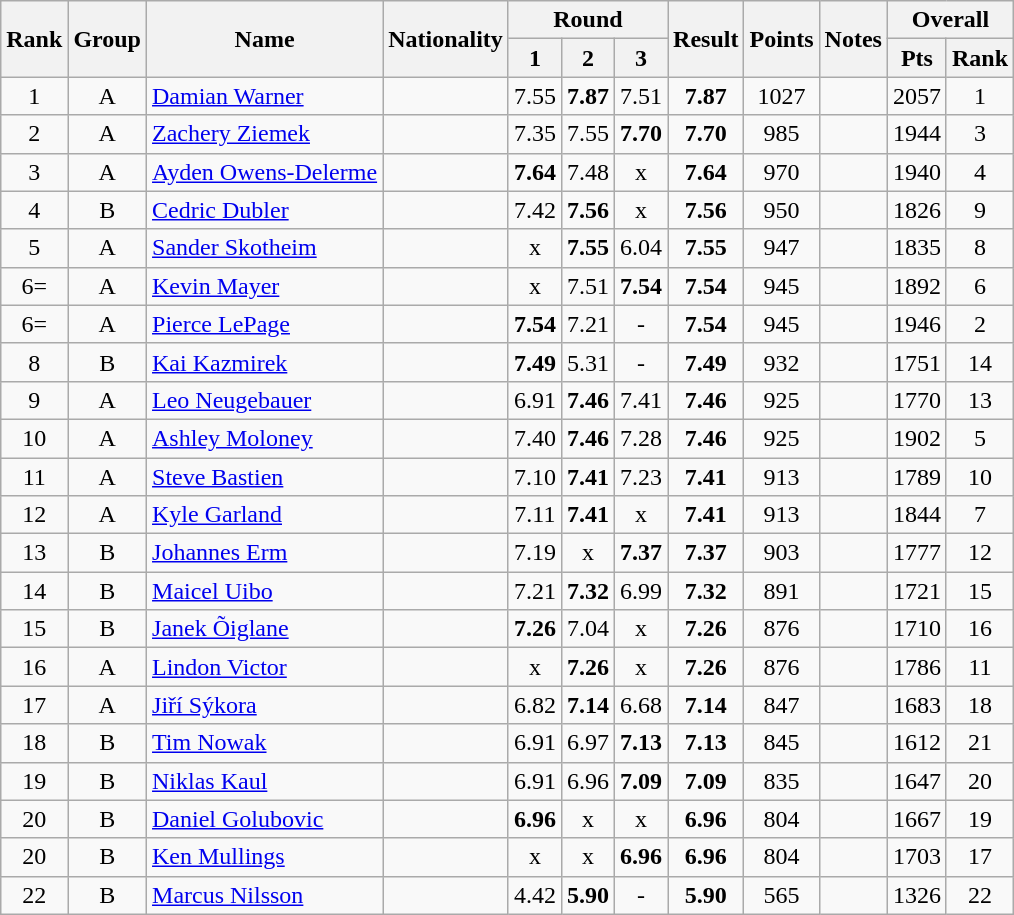<table class="wikitable sortable" style="text-align:center">
<tr>
<th rowspan=2>Rank</th>
<th rowspan=2>Group</th>
<th rowspan=2>Name</th>
<th rowspan=2>Nationality</th>
<th colspan=3>Round</th>
<th rowspan=2 data-sort-type="number">Result</th>
<th rowspan=2>Points</th>
<th rowspan=2>Notes</th>
<th colspan=2>Overall</th>
</tr>
<tr>
<th data-sort-type="number">1</th>
<th data-sort-type="number">2</th>
<th data-sort-type="number">3</th>
<th>Pts</th>
<th>Rank</th>
</tr>
<tr>
<td>1</td>
<td>A</td>
<td align=left><a href='#'>Damian Warner</a></td>
<td align=left></td>
<td>7.55</td>
<td><strong>7.87</strong></td>
<td>7.51</td>
<td><strong>7.87</strong></td>
<td>1027</td>
<td></td>
<td>2057</td>
<td>1</td>
</tr>
<tr>
<td>2</td>
<td>A</td>
<td align=left><a href='#'>Zachery Ziemek</a></td>
<td align=left></td>
<td>7.35</td>
<td>7.55</td>
<td><strong>7.70</strong></td>
<td><strong>7.70</strong></td>
<td>985</td>
<td></td>
<td>1944</td>
<td>3</td>
</tr>
<tr>
<td>3</td>
<td>A</td>
<td align=left><a href='#'>Ayden Owens-Delerme</a></td>
<td align=left></td>
<td><strong>7.64</strong></td>
<td>7.48</td>
<td>x</td>
<td><strong>7.64</strong></td>
<td>970</td>
<td></td>
<td>1940</td>
<td>4</td>
</tr>
<tr>
<td>4</td>
<td>B</td>
<td align=left><a href='#'>Cedric Dubler</a></td>
<td align=left></td>
<td>7.42</td>
<td><strong>7.56</strong></td>
<td>x</td>
<td><strong>7.56</strong></td>
<td>950</td>
<td></td>
<td>1826</td>
<td>9</td>
</tr>
<tr>
<td>5</td>
<td>A</td>
<td align=left><a href='#'>Sander Skotheim</a></td>
<td align=left></td>
<td>x</td>
<td><strong>7.55</strong></td>
<td>6.04</td>
<td><strong>7.55</strong></td>
<td>947</td>
<td></td>
<td>1835</td>
<td>8</td>
</tr>
<tr>
<td>6=</td>
<td>A</td>
<td align=left><a href='#'>Kevin Mayer</a></td>
<td align=left></td>
<td>x</td>
<td>7.51</td>
<td><strong>7.54</strong></td>
<td><strong>7.54</strong></td>
<td>945</td>
<td></td>
<td>1892</td>
<td>6</td>
</tr>
<tr>
<td>6=</td>
<td>A</td>
<td align=left><a href='#'>Pierce LePage</a></td>
<td align=left></td>
<td><strong>7.54</strong></td>
<td>7.21</td>
<td>-</td>
<td><strong>7.54</strong></td>
<td>945</td>
<td></td>
<td>1946</td>
<td>2</td>
</tr>
<tr>
<td>8</td>
<td>B</td>
<td align=left><a href='#'>Kai Kazmirek</a></td>
<td align=left></td>
<td><strong>7.49</strong></td>
<td>5.31</td>
<td>-</td>
<td><strong>7.49</strong></td>
<td>932</td>
<td></td>
<td>1751</td>
<td>14</td>
</tr>
<tr>
<td>9</td>
<td>A</td>
<td align=left><a href='#'>Leo Neugebauer</a></td>
<td align=left></td>
<td>6.91</td>
<td><strong>7.46</strong></td>
<td>7.41</td>
<td><strong>7.46</strong></td>
<td>925</td>
<td></td>
<td>1770</td>
<td>13</td>
</tr>
<tr>
<td>10</td>
<td>A</td>
<td align=left><a href='#'>Ashley Moloney</a></td>
<td align=left></td>
<td>7.40</td>
<td><strong>7.46</strong></td>
<td>7.28</td>
<td><strong>7.46</strong></td>
<td>925</td>
<td></td>
<td>1902</td>
<td>5</td>
</tr>
<tr>
<td>11</td>
<td>A</td>
<td align=left><a href='#'>Steve Bastien</a></td>
<td align=left></td>
<td>7.10</td>
<td><strong>7.41</strong></td>
<td>7.23</td>
<td><strong>7.41</strong></td>
<td>913</td>
<td></td>
<td>1789</td>
<td>10</td>
</tr>
<tr>
<td>12</td>
<td>A</td>
<td align=left><a href='#'>Kyle Garland</a></td>
<td align=left></td>
<td>7.11</td>
<td><strong>7.41</strong></td>
<td>x</td>
<td><strong>7.41</strong></td>
<td>913</td>
<td></td>
<td>1844</td>
<td>7</td>
</tr>
<tr>
<td>13</td>
<td>B</td>
<td align=left><a href='#'>Johannes Erm</a></td>
<td align=left></td>
<td>7.19</td>
<td>x</td>
<td><strong>7.37</strong></td>
<td><strong>7.37</strong></td>
<td>903</td>
<td></td>
<td>1777</td>
<td>12</td>
</tr>
<tr>
<td>14</td>
<td>B</td>
<td align=left><a href='#'>Maicel Uibo</a></td>
<td align=left></td>
<td>7.21</td>
<td><strong>7.32</strong></td>
<td>6.99</td>
<td><strong>7.32</strong></td>
<td>891</td>
<td></td>
<td>1721</td>
<td>15</td>
</tr>
<tr>
<td>15</td>
<td>B</td>
<td align=left><a href='#'>Janek Õiglane</a></td>
<td align=left></td>
<td><strong>7.26</strong></td>
<td>7.04</td>
<td>x</td>
<td><strong>7.26</strong></td>
<td>876</td>
<td></td>
<td>1710</td>
<td>16</td>
</tr>
<tr>
<td>16</td>
<td>A</td>
<td align=left><a href='#'>Lindon Victor</a></td>
<td align=left></td>
<td>x</td>
<td><strong>7.26</strong></td>
<td>x</td>
<td><strong>7.26</strong></td>
<td>876</td>
<td></td>
<td>1786</td>
<td>11</td>
</tr>
<tr>
<td>17</td>
<td>A</td>
<td align=left><a href='#'>Jiří Sýkora</a></td>
<td align=left></td>
<td>6.82</td>
<td><strong>7.14</strong></td>
<td>6.68</td>
<td><strong>7.14</strong></td>
<td>847</td>
<td></td>
<td>1683</td>
<td>18</td>
</tr>
<tr>
<td>18</td>
<td>B</td>
<td align=left><a href='#'>Tim Nowak</a></td>
<td align=left></td>
<td>6.91</td>
<td>6.97</td>
<td><strong>7.13</strong></td>
<td><strong>7.13</strong></td>
<td>845</td>
<td></td>
<td>1612</td>
<td>21</td>
</tr>
<tr>
<td>19</td>
<td>B</td>
<td align=left><a href='#'>Niklas Kaul</a></td>
<td align=left></td>
<td>6.91</td>
<td>6.96</td>
<td><strong>7.09</strong></td>
<td><strong>7.09</strong></td>
<td>835</td>
<td></td>
<td>1647</td>
<td>20</td>
</tr>
<tr>
<td>20</td>
<td>B</td>
<td align=left><a href='#'>Daniel Golubovic</a></td>
<td align=left></td>
<td><strong>6.96</strong></td>
<td>x</td>
<td>x</td>
<td><strong>6.96</strong></td>
<td>804</td>
<td></td>
<td>1667</td>
<td>19</td>
</tr>
<tr>
<td>20</td>
<td>B</td>
<td align=left><a href='#'>Ken Mullings</a></td>
<td align=left></td>
<td>x</td>
<td>x</td>
<td><strong>6.96</strong></td>
<td><strong>6.96</strong></td>
<td>804</td>
<td></td>
<td>1703</td>
<td>17</td>
</tr>
<tr>
<td>22</td>
<td>B</td>
<td align=left><a href='#'>Marcus Nilsson</a></td>
<td align=left></td>
<td>4.42</td>
<td><strong>5.90</strong></td>
<td>-</td>
<td><strong>5.90</strong></td>
<td>565</td>
<td></td>
<td>1326</td>
<td>22</td>
</tr>
</table>
